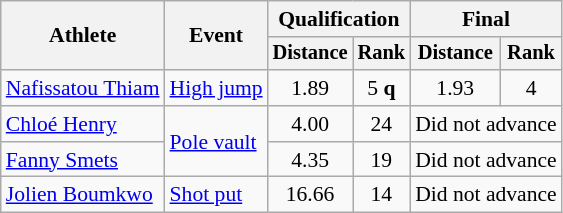<table class="wikitable" style="font-size:90%">
<tr>
<th rowspan=2>Athlete</th>
<th rowspan=2>Event</th>
<th colspan=2>Qualification</th>
<th colspan=2>Final</th>
</tr>
<tr style="font-size:95%">
<th>Distance</th>
<th>Rank</th>
<th>Distance</th>
<th>Rank</th>
</tr>
<tr align=center>
<td align=left><a href='#'>Nafissatou Thiam</a></td>
<td style="text-align:left;"><a href='#'>High jump</a></td>
<td>1.89</td>
<td>5 <strong>q</strong></td>
<td>1.93</td>
<td>4</td>
</tr>
<tr align=center>
<td align=left><a href='#'>Chloé Henry</a></td>
<td style="text-align:left;" rowspan=2><a href='#'>Pole vault</a></td>
<td>4.00</td>
<td>24</td>
<td colspan=2>Did not advance</td>
</tr>
<tr align=center>
<td align=left><a href='#'>Fanny Smets</a></td>
<td>4.35</td>
<td>19</td>
<td colspan=2>Did not advance</td>
</tr>
<tr align=center>
<td align=left><a href='#'>Jolien Boumkwo</a></td>
<td style="text-align:left;"><a href='#'>Shot put</a></td>
<td>16.66</td>
<td>14</td>
<td colspan=2>Did not advance</td>
</tr>
</table>
